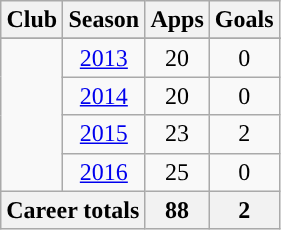<table class="wikitable" style="text-align: center;">
<tr>
<th>Club</th>
<th>Season</th>
<th>Apps</th>
<th>Goals</th>
</tr>
<tr>
</tr>
<tr>
<td rowspan="4" !!><a href='#'></a></td>
<td><a href='#'>2013</a></td>
<td>20</td>
<td>0</td>
</tr>
<tr>
<td><a href='#'>2014</a></td>
<td>20</td>
<td>0</td>
</tr>
<tr>
<td><a href='#'>2015</a></td>
<td>23</td>
<td>2</td>
</tr>
<tr>
<td><a href='#'>2016</a></td>
<td>25</td>
<td>0</td>
</tr>
<tr>
<th colspan="2">Career totals</th>
<th>88</th>
<th>2</th>
</tr>
</table>
